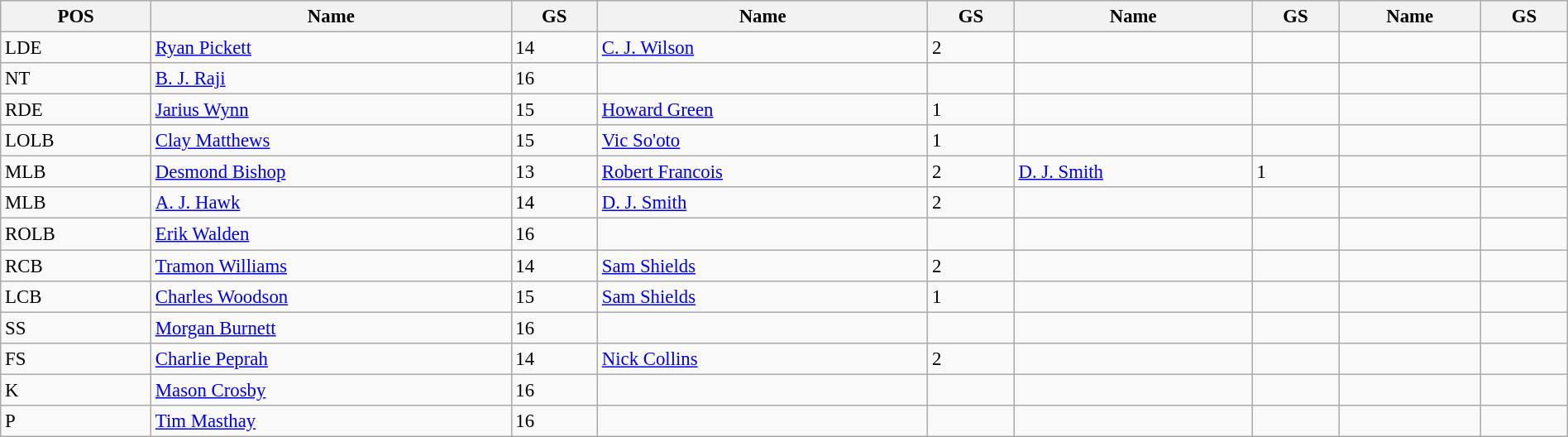<table class="wikitable" style="width:100%; text-align:center; font-size:95%; text-align:left;">
<tr>
<th><strong>POS</strong></th>
<th><strong>Name</strong></th>
<th><strong>GS</strong></th>
<th><strong>Name</strong></th>
<th><strong>GS</strong></th>
<th><strong>Name</strong></th>
<th><strong>GS</strong></th>
<th><strong>Name</strong></th>
<th><strong>GS</strong></th>
</tr>
<tr>
<td>LDE</td>
<td><a href='#'>Ryan Pickett</a></td>
<td>14</td>
<td><a href='#'>C. J. Wilson</a></td>
<td>2</td>
<td></td>
<td></td>
<td></td>
<td></td>
</tr>
<tr>
<td>NT</td>
<td><a href='#'>B. J. Raji</a></td>
<td>16</td>
<td></td>
<td></td>
<td></td>
<td></td>
<td></td>
<td></td>
</tr>
<tr>
<td>RDE</td>
<td><a href='#'>Jarius Wynn</a></td>
<td>15</td>
<td><a href='#'>Howard Green</a></td>
<td>1</td>
<td></td>
<td></td>
<td></td>
<td></td>
</tr>
<tr>
<td>LOLB</td>
<td><a href='#'>Clay Matthews</a></td>
<td>15</td>
<td><a href='#'>Vic So'oto</a></td>
<td>1</td>
<td></td>
<td></td>
<td></td>
<td></td>
</tr>
<tr>
<td>MLB</td>
<td><a href='#'>Desmond Bishop</a></td>
<td>13</td>
<td><a href='#'>Robert Francois</a></td>
<td>2</td>
<td><a href='#'>D. J. Smith</a></td>
<td>1</td>
<td></td>
<td></td>
</tr>
<tr>
<td>MLB</td>
<td><a href='#'>A. J. Hawk</a></td>
<td>14</td>
<td><a href='#'>D. J. Smith</a></td>
<td>2</td>
<td></td>
<td></td>
<td></td>
<td></td>
</tr>
<tr>
<td>ROLB</td>
<td><a href='#'>Erik Walden</a></td>
<td>16</td>
<td></td>
<td></td>
<td></td>
<td></td>
<td></td>
<td></td>
</tr>
<tr>
<td>RCB</td>
<td><a href='#'>Tramon Williams</a></td>
<td>14</td>
<td><a href='#'>Sam Shields</a></td>
<td>2</td>
<td></td>
<td></td>
<td></td>
<td></td>
</tr>
<tr>
<td>LCB</td>
<td><a href='#'>Charles Woodson</a></td>
<td>15</td>
<td><a href='#'>Sam Shields</a></td>
<td>1</td>
<td></td>
<td></td>
<td></td>
<td></td>
</tr>
<tr>
<td>SS</td>
<td><a href='#'>Morgan Burnett</a></td>
<td>16</td>
<td></td>
<td></td>
<td></td>
<td></td>
<td></td>
<td></td>
</tr>
<tr>
<td>FS</td>
<td><a href='#'>Charlie Peprah</a></td>
<td>14</td>
<td><a href='#'>Nick Collins</a> </td>
<td>2</td>
<td></td>
<td></td>
<td></td>
<td></td>
</tr>
<tr>
<td>K</td>
<td><a href='#'>Mason Crosby</a></td>
<td>16</td>
<td></td>
<td></td>
<td></td>
<td></td>
<td></td>
<td></td>
</tr>
<tr>
<td>P</td>
<td><a href='#'>Tim Masthay</a></td>
<td>16</td>
<td></td>
<td></td>
<td></td>
<td></td>
<td></td>
<td></td>
</tr>
</table>
